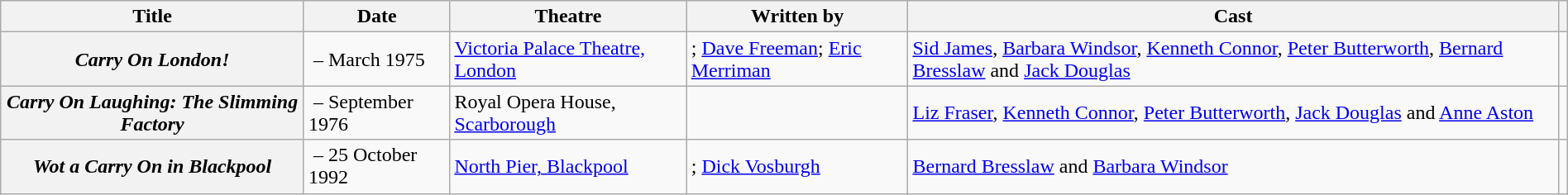<table class="wikitable plainrowheaders sortable" style="margin-right: 0;">
<tr>
<th scope="col">Title</th>
<th scope="col">Date</th>
<th scope="col">Theatre</th>
<th scope="col">Written by</th>
<th scope="col" class="unsortable">Cast</th>
<th scope="col" class="unsortable"></th>
</tr>
<tr>
<th scope="row"><em>Carry On London!</em></th>
<td> – March 1975</td>
<td><a href='#'>Victoria Palace Theatre, London</a></td>
<td>; <a href='#'>Dave Freeman</a>; <a href='#'>Eric Merriman</a></td>
<td><a href='#'>Sid James</a>, <a href='#'>Barbara Windsor</a>, <a href='#'>Kenneth Connor</a>, <a href='#'>Peter Butterworth</a>, <a href='#'>Bernard Bresslaw</a> and <a href='#'>Jack Douglas</a></td>
<td style="text-align: center;"></td>
</tr>
<tr>
<th scope="row"><em>Carry On Laughing: The Slimming Factory</em></th>
<td> – September 1976</td>
<td>Royal Opera House, <a href='#'>Scarborough</a></td>
<td></td>
<td><a href='#'>Liz Fraser</a>, <a href='#'>Kenneth Connor</a>, <a href='#'>Peter Butterworth</a>, <a href='#'>Jack Douglas</a> and <a href='#'>Anne Aston</a></td>
<td style="text-align: center;"></td>
</tr>
<tr>
<th scope="row"><em>Wot a Carry On in Blackpool</em></th>
<td> – 25 October 1992</td>
<td><a href='#'>North Pier, Blackpool</a></td>
<td>; <a href='#'>Dick Vosburgh</a></td>
<td><a href='#'>Bernard Bresslaw</a> and <a href='#'>Barbara Windsor</a></td>
<td style="text-align: center;"></td>
</tr>
</table>
